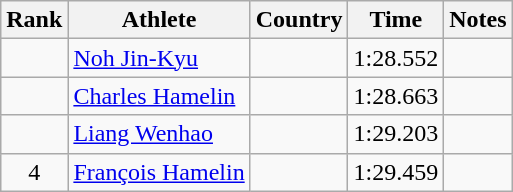<table class="wikitable sortable" style="text-align:center">
<tr>
<th>Rank</th>
<th>Athlete</th>
<th>Country</th>
<th>Time</th>
<th>Notes</th>
</tr>
<tr>
<td></td>
<td align=left><a href='#'>Noh Jin-Kyu</a></td>
<td align=left></td>
<td>1:28.552</td>
<td></td>
</tr>
<tr>
<td></td>
<td align=left><a href='#'>Charles Hamelin</a></td>
<td align=left></td>
<td>1:28.663</td>
<td></td>
</tr>
<tr>
<td></td>
<td align=left><a href='#'>Liang Wenhao</a></td>
<td align=left></td>
<td>1:29.203</td>
<td></td>
</tr>
<tr>
<td>4</td>
<td align=left><a href='#'>François Hamelin</a></td>
<td align=left></td>
<td>1:29.459</td>
<td></td>
</tr>
</table>
